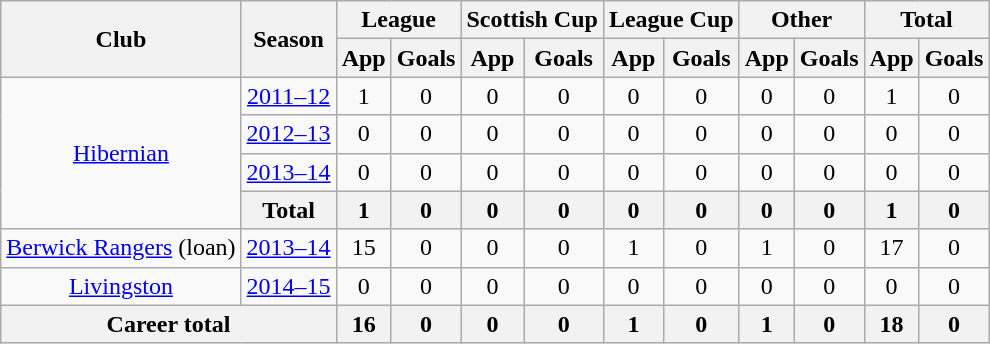<table class="wikitable" style="text-align: center">
<tr>
<th rowspan=2>Club</th>
<th rowspan=2>Season</th>
<th colspan=2>League</th>
<th colspan=2>Scottish Cup</th>
<th colspan=2>League Cup</th>
<th colspan=2>Other</th>
<th colspan=2>Total</th>
</tr>
<tr>
<th>App</th>
<th>Goals</th>
<th>App</th>
<th>Goals</th>
<th>App</th>
<th>Goals</th>
<th>App</th>
<th>Goals</th>
<th>App</th>
<th>Goals</th>
</tr>
<tr>
<td rowspan=4><a href='#'>Hibernian</a></td>
<td><a href='#'>2011–12</a></td>
<td>1</td>
<td>0</td>
<td>0</td>
<td>0</td>
<td>0</td>
<td>0</td>
<td>0</td>
<td>0</td>
<td>1</td>
<td>0</td>
</tr>
<tr>
<td><a href='#'>2012–13</a></td>
<td>0</td>
<td>0</td>
<td>0</td>
<td>0</td>
<td>0</td>
<td>0</td>
<td>0</td>
<td>0</td>
<td>0</td>
<td>0</td>
</tr>
<tr>
<td><a href='#'>2013–14</a></td>
<td>0</td>
<td>0</td>
<td>0</td>
<td>0</td>
<td>0</td>
<td>0</td>
<td>0</td>
<td>0</td>
<td>0</td>
<td>0</td>
</tr>
<tr>
<th>Total</th>
<th>1</th>
<th>0</th>
<th>0</th>
<th>0</th>
<th>0</th>
<th>0</th>
<th>0</th>
<th>0</th>
<th>1</th>
<th>0</th>
</tr>
<tr>
<td rowspan=1><a href='#'>Berwick Rangers</a> (loan)</td>
<td><a href='#'>2013–14</a></td>
<td>15</td>
<td>0</td>
<td>0</td>
<td>0</td>
<td>1</td>
<td>0</td>
<td>1</td>
<td>0</td>
<td>17</td>
<td>0</td>
</tr>
<tr>
<td rowspan=1><a href='#'>Livingston</a></td>
<td><a href='#'>2014–15</a></td>
<td>0</td>
<td>0</td>
<td>0</td>
<td>0</td>
<td>0</td>
<td>0</td>
<td>0</td>
<td>0</td>
<td>0</td>
<td>0</td>
</tr>
<tr>
<th colspan="2">Career total</th>
<th>16</th>
<th>0</th>
<th>0</th>
<th>0</th>
<th>1</th>
<th>0</th>
<th>1</th>
<th>0</th>
<th>18</th>
<th>0</th>
</tr>
</table>
